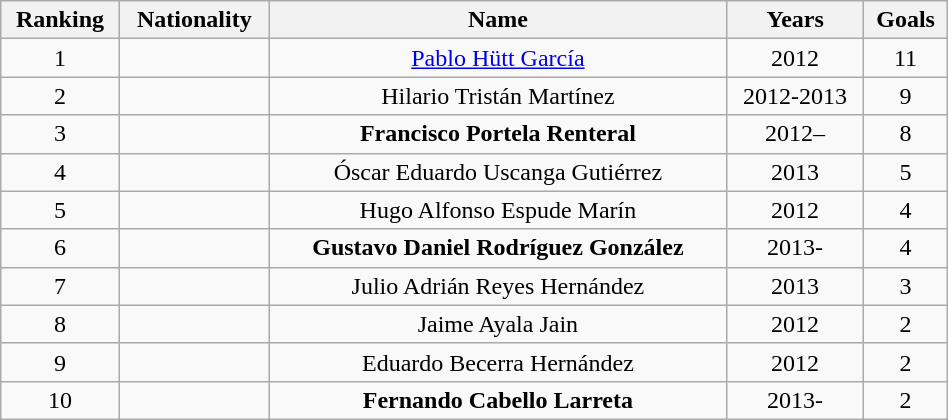<table class="wikitable sortable" style=text-align:center;width:50%>
<tr>
<th>Ranking</th>
<th>Nationality</th>
<th>Name</th>
<th>Years</th>
<th>Goals</th>
</tr>
<tr>
<td>1</td>
<td></td>
<td><a href='#'>Pablo Hütt García</a></td>
<td>2012</td>
<td>11</td>
</tr>
<tr>
<td>2</td>
<td></td>
<td>Hilario Tristán Martínez</td>
<td>2012-2013</td>
<td>9</td>
</tr>
<tr>
<td>3</td>
<td></td>
<td><strong>Francisco Portela Renteral</strong></td>
<td>2012–</td>
<td>8</td>
</tr>
<tr>
<td>4</td>
<td></td>
<td>Óscar Eduardo Uscanga Gutiérrez</td>
<td>2013</td>
<td>5</td>
</tr>
<tr>
<td>5</td>
<td></td>
<td>Hugo Alfonso Espude Marín</td>
<td>2012</td>
<td>4</td>
</tr>
<tr>
<td>6</td>
<td></td>
<td><strong>Gustavo Daniel Rodríguez González</strong></td>
<td>2013-</td>
<td>4</td>
</tr>
<tr>
<td>7</td>
<td></td>
<td>Julio Adrián Reyes Hernández</td>
<td>2013</td>
<td>3</td>
</tr>
<tr>
<td>8</td>
<td></td>
<td>Jaime Ayala Jain</td>
<td>2012</td>
<td>2</td>
</tr>
<tr>
<td>9</td>
<td></td>
<td>Eduardo Becerra Hernández</td>
<td>2012</td>
<td>2</td>
</tr>
<tr>
<td>10</td>
<td></td>
<td><strong>Fernando Cabello Larreta</strong></td>
<td>2013-</td>
<td>2</td>
</tr>
</table>
